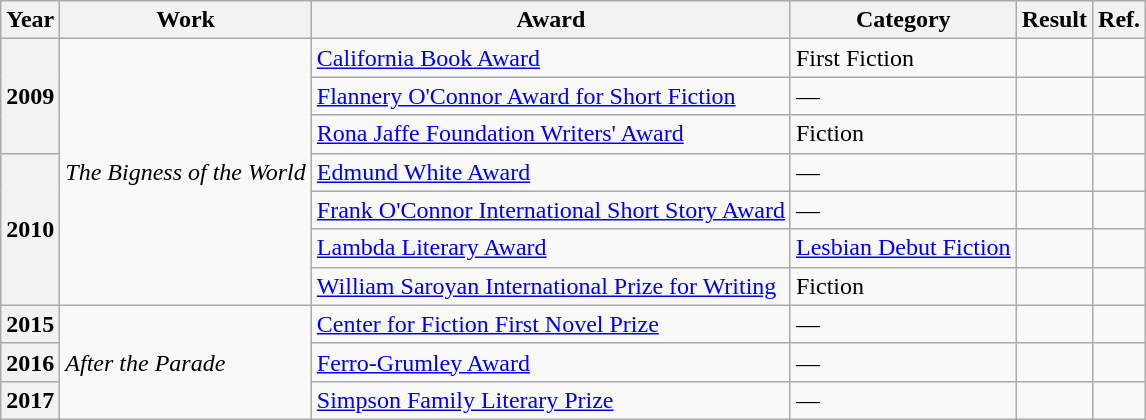<table class="wikitable sortable">
<tr>
<th>Year</th>
<th>Work</th>
<th>Award</th>
<th>Category</th>
<th>Result</th>
<th>Ref.</th>
</tr>
<tr>
<th rowspan="3">2009</th>
<td rowspan="7"><em>The Bigness of the World</em></td>
<td><a href='#'>California Book Award</a></td>
<td>First Fiction</td>
<td></td>
<td></td>
</tr>
<tr>
<td><a href='#'>Flannery O'Connor Award for Short Fiction</a></td>
<td>—</td>
<td></td>
<td></td>
</tr>
<tr>
<td><a href='#'>Rona Jaffe Foundation Writers' Award</a></td>
<td>Fiction</td>
<td></td>
<td></td>
</tr>
<tr>
<th rowspan="4">2010</th>
<td><a href='#'>Edmund White Award</a></td>
<td>—</td>
<td></td>
<td></td>
</tr>
<tr>
<td><a href='#'>Frank O'Connor International Short Story Award</a></td>
<td>—</td>
<td></td>
<td></td>
</tr>
<tr>
<td><a href='#'>Lambda Literary Award</a></td>
<td><a href='#'>Lesbian Debut Fiction</a></td>
<td></td>
<td></td>
</tr>
<tr>
<td><a href='#'>William Saroyan International Prize for Writing</a></td>
<td>Fiction</td>
<td></td>
<td></td>
</tr>
<tr>
<th>2015</th>
<td rowspan="3"><em>After the Parade</em></td>
<td><a href='#'>Center for Fiction First Novel Prize</a></td>
<td>—</td>
<td></td>
<td></td>
</tr>
<tr>
<th>2016</th>
<td><a href='#'>Ferro-Grumley Award</a></td>
<td>—</td>
<td></td>
<td></td>
</tr>
<tr>
<th>2017</th>
<td><a href='#'>Simpson Family Literary Prize</a></td>
<td>—</td>
<td></td>
<td></td>
</tr>
</table>
